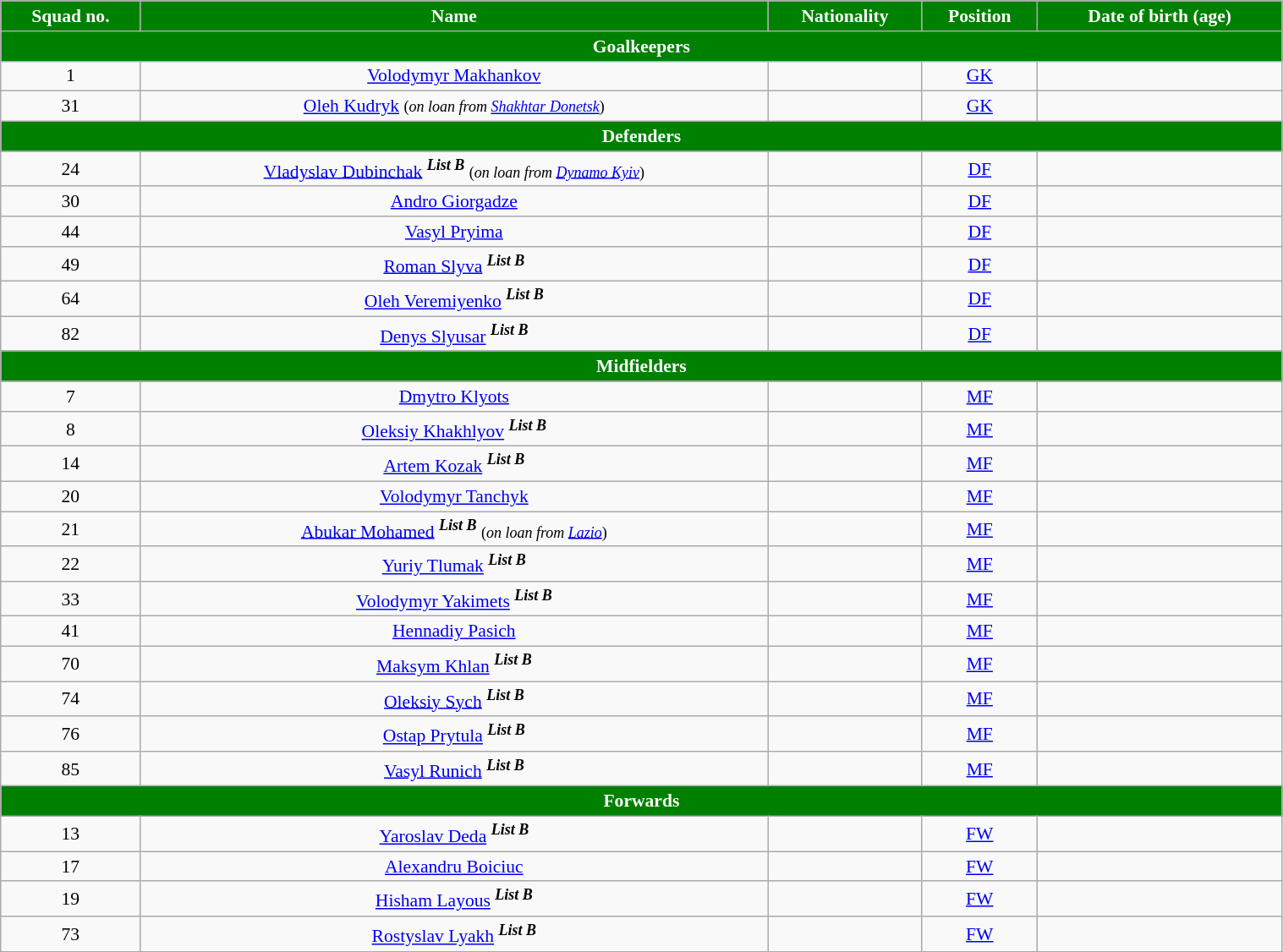<table class="wikitable" style="text-align:center; font-size:90%; width:80%">
<tr>
<th style="background:green; color:white; text-align:center">Squad no.</th>
<th style="background:green; color:white; text-align:center">Name</th>
<th style="background:green; color:white; text-align:center">Nationality</th>
<th style="background:green; color:white; text-align:center">Position</th>
<th style="background:green; color:white; text-align:center">Date of birth (age)</th>
</tr>
<tr>
<th colspan="6" style="background:green; color:white; text-align:center">Goalkeepers</th>
</tr>
<tr>
<td>1</td>
<td><a href='#'>Volodymyr Makhankov</a></td>
<td></td>
<td><a href='#'>GK</a></td>
<td></td>
</tr>
<tr>
<td>31</td>
<td><a href='#'>Oleh Kudryk</a> <small> (<em>on loan from <a href='#'>Shakhtar Donetsk</a></em>)</small></td>
<td></td>
<td><a href='#'>GK</a></td>
<td></td>
</tr>
<tr>
<th colspan="6" style="background:green; color:white; text-align:center">Defenders</th>
</tr>
<tr>
<td>24</td>
<td><a href='#'>Vladyslav Dubinchak</a> <sup><strong><em>List B</em></strong></sup> <small> (<em>on loan from <a href='#'>Dynamo Kyiv</a></em>)</small></td>
<td></td>
<td><a href='#'>DF</a></td>
<td></td>
</tr>
<tr>
<td>30</td>
<td><a href='#'>Andro Giorgadze</a></td>
<td></td>
<td><a href='#'>DF</a></td>
<td></td>
</tr>
<tr>
<td>44</td>
<td><a href='#'>Vasyl Pryima</a></td>
<td></td>
<td><a href='#'>DF</a></td>
<td></td>
</tr>
<tr>
<td>49</td>
<td><a href='#'>Roman Slyva</a> <sup><strong><em>List B</em></strong></sup></td>
<td></td>
<td><a href='#'>DF</a></td>
<td></td>
</tr>
<tr>
<td>64</td>
<td><a href='#'>Oleh Veremiyenko</a> <sup><strong><em>List B</em></strong></sup></td>
<td></td>
<td><a href='#'>DF</a></td>
<td></td>
</tr>
<tr>
<td>82</td>
<td><a href='#'>Denys Slyusar</a> <sup><strong><em>List B</em></strong></sup></td>
<td></td>
<td><a href='#'>DF</a></td>
<td></td>
</tr>
<tr>
<th colspan="6" style="background:green; color:white; text-align:center">Midfielders</th>
</tr>
<tr>
<td>7</td>
<td><a href='#'>Dmytro Klyots</a></td>
<td></td>
<td><a href='#'>MF</a></td>
<td></td>
</tr>
<tr>
<td>8</td>
<td><a href='#'>Oleksiy Khakhlyov</a> <sup><strong><em>List B</em></strong></sup></td>
<td></td>
<td><a href='#'>MF</a></td>
<td></td>
</tr>
<tr>
<td>14</td>
<td><a href='#'>Artem Kozak</a> <sup><strong><em>List B</em></strong></sup></td>
<td></td>
<td><a href='#'>MF</a></td>
<td></td>
</tr>
<tr>
<td>20</td>
<td><a href='#'>Volodymyr Tanchyk</a></td>
<td></td>
<td><a href='#'>MF</a></td>
<td></td>
</tr>
<tr>
<td>21</td>
<td><a href='#'>Abukar Mohamed</a> <sup><strong><em>List B</em></strong></sup> <small> (<em>on loan from <a href='#'>Lazio</a></em>)</small></td>
<td></td>
<td><a href='#'>MF</a></td>
<td></td>
</tr>
<tr>
<td>22</td>
<td><a href='#'>Yuriy Tlumak</a> <sup><strong><em>List B</em></strong></sup></td>
<td></td>
<td><a href='#'>MF</a></td>
<td></td>
</tr>
<tr>
<td>33</td>
<td><a href='#'>Volodymyr Yakimets</a> <sup><strong><em>List B</em></strong></sup></td>
<td></td>
<td><a href='#'>MF</a></td>
<td></td>
</tr>
<tr>
<td>41</td>
<td><a href='#'>Hennadiy Pasich</a></td>
<td></td>
<td><a href='#'>MF</a></td>
<td></td>
</tr>
<tr>
<td>70</td>
<td><a href='#'>Maksym Khlan</a> <sup><strong><em>List B</em></strong></sup></td>
<td></td>
<td><a href='#'>MF</a></td>
<td></td>
</tr>
<tr>
<td>74</td>
<td><a href='#'>Oleksiy Sych</a> <sup><strong><em>List B</em></strong></sup></td>
<td></td>
<td><a href='#'>MF</a></td>
<td></td>
</tr>
<tr>
<td>76</td>
<td><a href='#'>Ostap Prytula</a> <sup><strong><em>List B</em></strong></sup></td>
<td></td>
<td><a href='#'>MF</a></td>
<td></td>
</tr>
<tr>
<td>85</td>
<td><a href='#'>Vasyl Runich</a> <sup><strong><em>List B</em></strong></sup></td>
<td></td>
<td><a href='#'>MF</a></td>
<td></td>
</tr>
<tr>
<th colspan="7" style="background:green; color:white; text-align:center">Forwards</th>
</tr>
<tr>
<td>13</td>
<td><a href='#'>Yaroslav Deda</a> <sup><strong><em>List B</em></strong></sup></td>
<td></td>
<td><a href='#'>FW</a></td>
<td></td>
</tr>
<tr>
<td>17</td>
<td><a href='#'>Alexandru Boiciuc</a></td>
<td></td>
<td><a href='#'>FW</a></td>
<td></td>
</tr>
<tr>
<td>19</td>
<td><a href='#'>Hisham Layous</a> <sup><strong><em>List B</em></strong></sup></td>
<td></td>
<td><a href='#'>FW</a></td>
<td></td>
</tr>
<tr>
<td>73</td>
<td><a href='#'>Rostyslav Lyakh</a> <sup><strong><em>List B</em></strong></sup></td>
<td></td>
<td><a href='#'>FW</a></td>
<td></td>
</tr>
<tr>
</tr>
</table>
